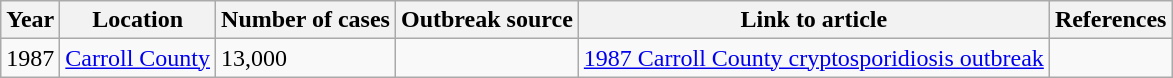<table class="wikitable sortable">
<tr>
<th>Year</th>
<th>Location</th>
<th>Number of cases</th>
<th>Outbreak source</th>
<th>Link to article</th>
<th>References</th>
</tr>
<tr>
<td>1987</td>
<td><a href='#'>Carroll County</a></td>
<td>13,000</td>
<td></td>
<td><a href='#'>1987 Carroll County cryptosporidiosis outbreak</a></td>
<td></td>
</tr>
</table>
